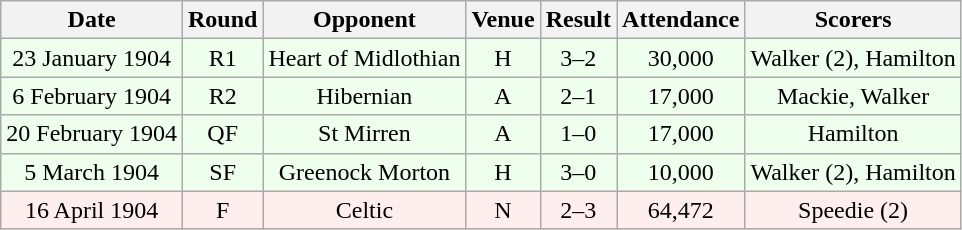<table class="wikitable sortable" style="font-size:100%; text-align:center">
<tr>
<th>Date</th>
<th>Round</th>
<th>Opponent</th>
<th>Venue</th>
<th>Result</th>
<th>Attendance</th>
<th>Scorers</th>
</tr>
<tr bgcolor = "#EEFFEE">
<td>23 January 1904</td>
<td>R1</td>
<td>Heart of Midlothian</td>
<td>H</td>
<td>3–2</td>
<td>30,000</td>
<td>Walker (2), Hamilton</td>
</tr>
<tr bgcolor = "#EEFFEE">
<td>6 February 1904</td>
<td>R2</td>
<td>Hibernian</td>
<td>A</td>
<td>2–1</td>
<td>17,000</td>
<td>Mackie, Walker</td>
</tr>
<tr bgcolor = "#EEFFEE">
<td>20 February 1904</td>
<td>QF</td>
<td>St Mirren</td>
<td>A</td>
<td>1–0</td>
<td>17,000</td>
<td>Hamilton</td>
</tr>
<tr bgcolor = "#EEFFEE">
<td>5 March 1904</td>
<td>SF</td>
<td>Greenock Morton</td>
<td>H</td>
<td>3–0</td>
<td>10,000</td>
<td>Walker (2), Hamilton</td>
</tr>
<tr bgcolor = "#FFEEEE">
<td>16 April 1904</td>
<td>F</td>
<td>Celtic</td>
<td>N</td>
<td>2–3</td>
<td>64,472</td>
<td>Speedie (2)</td>
</tr>
</table>
